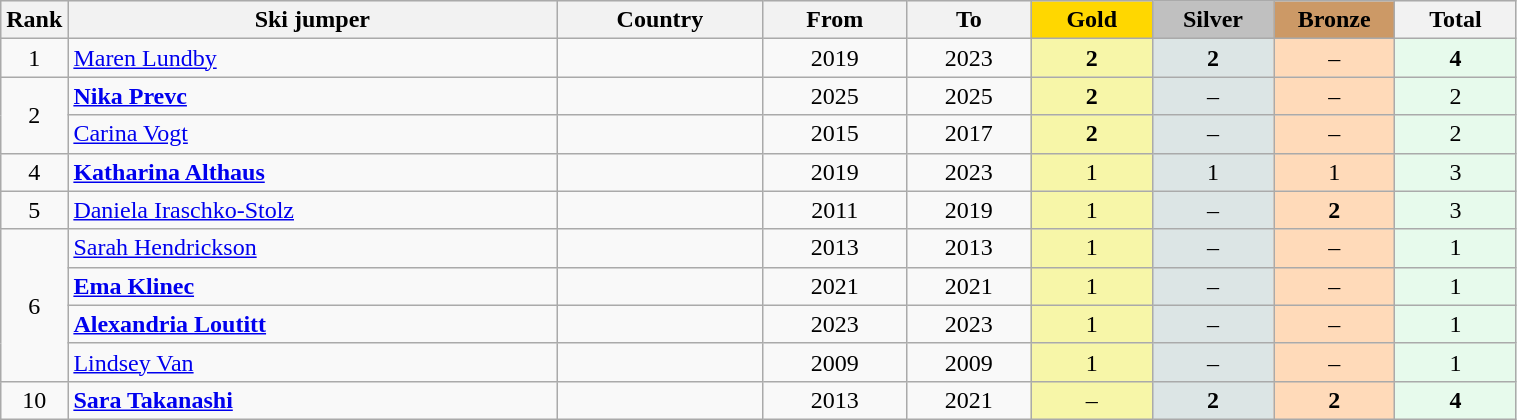<table class="wikitable plainrowheaders" width=80% style="text-align:center;">
<tr style="background-color:#EDEDED;">
<th class="hintergrundfarbe5" style="width:1em">Rank</th>
<th class="hintergrundfarbe5">Ski jumper</th>
<th class="hintergrundfarbe5">Country</th>
<th class="hintergrundfarbe5">From</th>
<th class="hintergrundfarbe5">To</th>
<th style="background:    gold; width:8%">Gold</th>
<th style="background:  silver; width:8%">Silver</th>
<th style="background: #CC9966; width:8%">Bronze</th>
<th class="hintergrundfarbe5" style="width:8%">Total</th>
</tr>
<tr>
<td>1</td>
<td align="left"><a href='#'>Maren Lundby</a></td>
<td align="left"></td>
<td>2019</td>
<td>2023</td>
<td bgcolor="#F7F6A8"><strong>2</strong></td>
<td bgcolor="#DCE5E5"><strong>2</strong></td>
<td bgcolor="#FFDAB9">–</td>
<td bgcolor="#E7FAEC"><strong>4</strong></td>
</tr>
<tr align="center">
<td rowspan="2">2</td>
<td align="left"><strong><a href='#'>Nika Prevc</a></strong></td>
<td align="left"></td>
<td>2025</td>
<td>2025</td>
<td bgcolor="#F7F6A8"><strong>2</strong></td>
<td bgcolor="#DCE5E5">–</td>
<td bgcolor="#FFDAB9">–</td>
<td bgcolor="#E7FAEC">2</td>
</tr>
<tr align="center">
<td align="left"><a href='#'>Carina Vogt</a></td>
<td align="left"></td>
<td>2015</td>
<td>2017</td>
<td bgcolor="#F7F6A8"><strong>2</strong></td>
<td bgcolor="#DCE5E5">–</td>
<td bgcolor="#FFDAB9">–</td>
<td bgcolor="#E7FAEC">2</td>
</tr>
<tr align="center">
<td>4</td>
<td align="left"><strong><a href='#'>Katharina Althaus</a></strong></td>
<td align="left"></td>
<td>2019</td>
<td>2023</td>
<td bgcolor="#F7F6A8">1</td>
<td bgcolor="#DCE5E5">1</td>
<td bgcolor="#FFDAB9">1</td>
<td bgcolor="#E7FAEC">3</td>
</tr>
<tr align="center">
<td>5</td>
<td align="left"><a href='#'>Daniela Iraschko-Stolz</a></td>
<td align="left"></td>
<td>2011</td>
<td>2019</td>
<td bgcolor="#F7F6A8">1</td>
<td bgcolor="#DCE5E5">–</td>
<td bgcolor="#FFDAB9"><strong>2</strong></td>
<td bgcolor="#E7FAEC">3</td>
</tr>
<tr align="center">
<td rowspan="4">6</td>
<td align="left"><a href='#'>Sarah Hendrickson</a></td>
<td align="left"></td>
<td>2013</td>
<td>2013</td>
<td bgcolor="#F7F6A8">1</td>
<td bgcolor="#DCE5E5">–</td>
<td bgcolor="#FFDAB9">–</td>
<td bgcolor="#E7FAEC">1</td>
</tr>
<tr align="center">
<td align="left"><strong><a href='#'>Ema Klinec</a></strong></td>
<td align="left"></td>
<td>2021</td>
<td>2021</td>
<td bgcolor="#F7F6A8">1</td>
<td bgcolor="#DCE5E5">–</td>
<td bgcolor="#FFDAB9">–</td>
<td bgcolor="#E7FAEC">1</td>
</tr>
<tr align="center">
<td align="left"><strong><a href='#'>Alexandria Loutitt</a></strong></td>
<td align="left"></td>
<td>2023</td>
<td>2023</td>
<td bgcolor="#F7F6A8">1</td>
<td bgcolor="#DCE5E5">–</td>
<td bgcolor="#FFDAB9">–</td>
<td bgcolor="#E7FAEC">1</td>
</tr>
<tr align="center">
<td align="left"><a href='#'>Lindsey Van</a></td>
<td align="left"></td>
<td>2009</td>
<td>2009</td>
<td bgcolor="#F7F6A8">1</td>
<td bgcolor="#DCE5E5">–</td>
<td bgcolor="#FFDAB9">–</td>
<td bgcolor="#E7FAEC">1</td>
</tr>
<tr align="center">
<td>10</td>
<td align="left"><strong><a href='#'>Sara Takanashi</a></strong></td>
<td align="left"></td>
<td>2013</td>
<td>2021</td>
<td bgcolor="#F7F6A8">–</td>
<td bgcolor="#DCE5E5"><strong>2</strong></td>
<td bgcolor="#FFDAB9"><strong>2</strong></td>
<td bgcolor="#E7FAEC"><strong>4</strong></td>
</tr>
</table>
